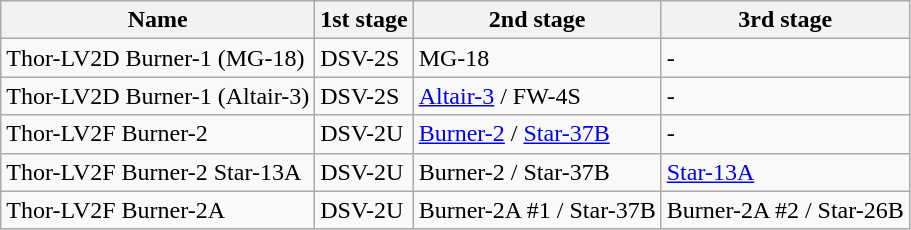<table class="wikitable">
<tr>
<th>Name</th>
<th>1st stage</th>
<th>2nd stage</th>
<th>3rd stage</th>
</tr>
<tr>
<td>Thor-LV2D Burner-1 (MG-18)</td>
<td>DSV-2S</td>
<td>MG-18</td>
<td>-</td>
</tr>
<tr>
<td>Thor-LV2D Burner-1 (Altair-3)</td>
<td>DSV-2S</td>
<td><a href='#'>Altair-3</a> / FW-4S</td>
<td>-</td>
</tr>
<tr>
<td>Thor-LV2F Burner-2</td>
<td>DSV-2U</td>
<td><a href='#'>Burner-2</a> / <a href='#'>Star-37B</a></td>
<td>-</td>
</tr>
<tr>
<td>Thor-LV2F Burner-2 Star-13A</td>
<td>DSV-2U</td>
<td>Burner-2 / Star-37B</td>
<td><a href='#'>Star-13A</a></td>
</tr>
<tr>
<td>Thor-LV2F Burner-2A</td>
<td>DSV-2U</td>
<td>Burner-2A #1 / Star-37B</td>
<td>Burner-2A #2 / Star-26B</td>
</tr>
</table>
